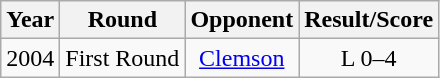<table class="wikitable">
<tr>
<th>Year</th>
<th>Round</th>
<th>Opponent</th>
<th>Result/Score</th>
</tr>
<tr align="center">
<td>2004</td>
<td>First Round</td>
<td><a href='#'>Clemson</a></td>
<td>L 0–4</td>
</tr>
</table>
